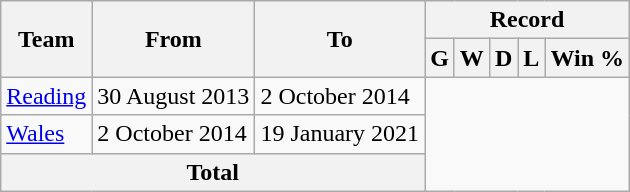<table class="wikitable" style="text-align:centre">
<tr>
<th rowspan=2>Team</th>
<th rowspan=2>From</th>
<th rowspan=2>To</th>
<th colspan=8>Record</th>
</tr>
<tr>
<th>G</th>
<th>W</th>
<th>D</th>
<th>L</th>
<th>Win %</th>
</tr>
<tr>
<td align=left><a href='#'>Reading</a></td>
<td align=left>30 August 2013</td>
<td align=left>2 October 2014<br></td>
</tr>
<tr>
<td align=left><a href='#'>Wales</a></td>
<td align=left>2 October 2014</td>
<td align=left>19 January 2021<br></td>
</tr>
<tr>
<th colspan="3">Total<br></th>
</tr>
</table>
